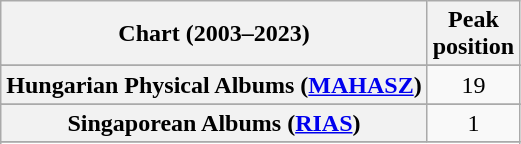<table class="wikitable sortable plainrowheaders" style="text-align:center">
<tr>
<th scope="col">Chart (2003–2023)</th>
<th scope="col">Peak<br>position</th>
</tr>
<tr>
</tr>
<tr>
</tr>
<tr>
</tr>
<tr>
</tr>
<tr>
</tr>
<tr>
</tr>
<tr>
<th scope="row">Hungarian Physical Albums (<a href='#'>MAHASZ</a>)</th>
<td>19</td>
</tr>
<tr>
</tr>
<tr>
</tr>
<tr>
<th scope="row">Singaporean Albums (<a href='#'>RIAS</a>)</th>
<td>1</td>
</tr>
<tr>
</tr>
<tr>
</tr>
<tr>
</tr>
<tr>
</tr>
</table>
